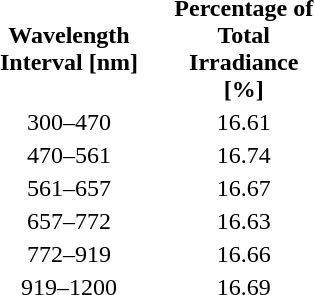<table border="0" align="center">
<tr>
<th width="125">Wavelength Interval [nm]</th>
<th width="100">Percentage of Total Irradiance [%]</th>
</tr>
<tr align="center">
<td>300–470</td>
<td>16.61</td>
</tr>
<tr align="center">
<td>470–561</td>
<td>16.74</td>
</tr>
<tr align="center">
<td>561–657</td>
<td>16.67</td>
</tr>
<tr align="center">
<td>657–772</td>
<td>16.63</td>
</tr>
<tr align="center">
<td>772–919</td>
<td>16.66</td>
</tr>
<tr align="center">
<td>919–1200</td>
<td>16.69</td>
</tr>
</table>
